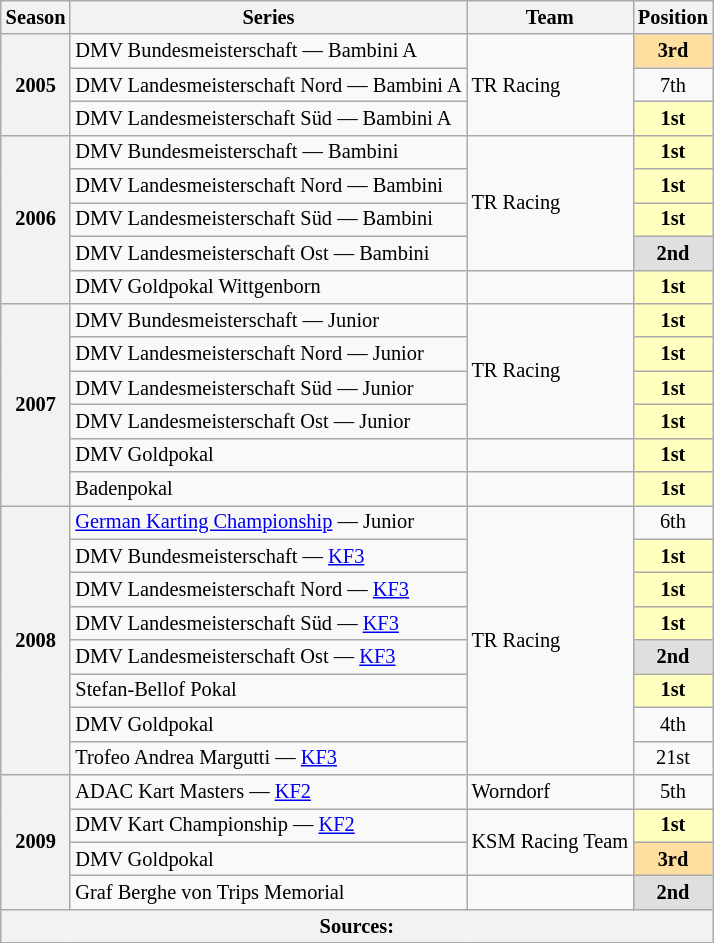<table class="wikitable" style="font-size: 85%; text-align:center">
<tr>
<th>Season</th>
<th>Series</th>
<th>Team</th>
<th>Position</th>
</tr>
<tr>
<th rowspan="3">2005</th>
<td align="left">DMV Bundesmeisterschaft — Bambini A</td>
<td rowspan="3" align="left">TR Racing</td>
<td style="background:#FFDF9F;"><strong>3rd</strong></td>
</tr>
<tr>
<td align="left">DMV Landesmeisterschaft Nord — Bambini A</td>
<td>7th</td>
</tr>
<tr>
<td align="left">DMV Landesmeisterschaft Süd — Bambini A</td>
<td style="background:#FFFFBF;"><strong>1st</strong></td>
</tr>
<tr>
<th rowspan="5">2006</th>
<td align="left">DMV Bundesmeisterschaft — Bambini</td>
<td rowspan="4" align="left">TR Racing</td>
<td style="background:#FFFFBF;"><strong>1st</strong></td>
</tr>
<tr>
<td align="left">DMV Landesmeisterschaft Nord — Bambini</td>
<td style="background:#FFFFBF;"><strong>1st</strong></td>
</tr>
<tr>
<td align="left">DMV Landesmeisterschaft Süd — Bambini</td>
<td style="background:#FFFFBF;"><strong>1st</strong></td>
</tr>
<tr>
<td align="left">DMV Landesmeisterschaft Ost — Bambini</td>
<td style="background:#DFDFDF;"><strong>2nd</strong></td>
</tr>
<tr>
<td align="left">DMV Goldpokal Wittgenborn</td>
<td align="left"></td>
<td style="background:#FFFFBF;"><strong>1st</strong></td>
</tr>
<tr>
<th rowspan="6">2007</th>
<td align="left">DMV Bundesmeisterschaft — Junior</td>
<td rowspan="4" align="left">TR Racing</td>
<td style="background:#FFFFBF;"><strong>1st</strong></td>
</tr>
<tr>
<td align="left">DMV Landesmeisterschaft Nord — Junior</td>
<td style="background:#FFFFBF;"><strong>1st</strong></td>
</tr>
<tr>
<td align="left">DMV Landesmeisterschaft Süd — Junior</td>
<td style="background:#FFFFBF;"><strong>1st</strong></td>
</tr>
<tr>
<td align="left">DMV Landesmeisterschaft Ost — Junior</td>
<td style="background:#FFFFBF;"><strong>1st</strong></td>
</tr>
<tr>
<td align="left">DMV Goldpokal</td>
<td align="left"></td>
<td style="background:#FFFFBF;"><strong>1st</strong></td>
</tr>
<tr>
<td align="left">Badenpokal</td>
<td align="left"></td>
<td style="background:#FFFFBF;"><strong>1st</strong></td>
</tr>
<tr>
<th rowspan="8">2008</th>
<td align="left"><a href='#'>German Karting Championship</a> — Junior</td>
<td rowspan="8" align="left">TR Racing</td>
<td>6th</td>
</tr>
<tr>
<td align="left">DMV Bundesmeisterschaft — <a href='#'>KF3</a></td>
<td style="background:#FFFFBF;"><strong>1st</strong></td>
</tr>
<tr>
<td align="left">DMV Landesmeisterschaft Nord — <a href='#'>KF3</a></td>
<td style="background:#FFFFBF;"><strong>1st</strong></td>
</tr>
<tr>
<td align="left">DMV Landesmeisterschaft Süd — <a href='#'>KF3</a></td>
<td style="background:#FFFFBF;"><strong>1st</strong></td>
</tr>
<tr>
<td align="left">DMV Landesmeisterschaft Ost — <a href='#'>KF3</a></td>
<td style="background:#DFDFDF;"><strong>2nd</strong></td>
</tr>
<tr>
<td align="left">Stefan-Bellof Pokal</td>
<td style="background:#FFFFBF;"><strong>1st</strong></td>
</tr>
<tr>
<td align="left">DMV Goldpokal</td>
<td>4th</td>
</tr>
<tr>
<td align="left">Trofeo Andrea Margutti — <a href='#'>KF3</a></td>
<td>21st</td>
</tr>
<tr>
<th rowspan="4">2009</th>
<td align="left">ADAC Kart Masters — <a href='#'>KF2</a></td>
<td align="left">Worndorf</td>
<td>5th</td>
</tr>
<tr>
<td align="left">DMV Kart Championship — <a href='#'>KF2</a></td>
<td rowspan="2" align="left">KSM Racing Team</td>
<td style="background:#FFFFBF;"><strong>1st</strong></td>
</tr>
<tr>
<td align="left">DMV Goldpokal</td>
<td style="background:#FFDF9F;"><strong>3rd</strong></td>
</tr>
<tr>
<td align="left">Graf Berghe von Trips Memorial</td>
<td align="left"></td>
<td style="background:#DFDFDF;"><strong>2nd</strong></td>
</tr>
<tr>
<th colspan="4">Sources:</th>
</tr>
</table>
